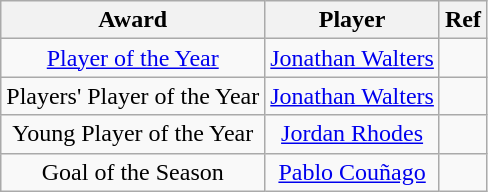<table class="wikitable" style="text-align:center">
<tr>
<th width=0%>Award</th>
<th width=0%>Player</th>
<th width=0%>Ref</th>
</tr>
<tr>
<td><a href='#'>Player of the Year</a></td>
<td> <a href='#'>Jonathan Walters</a></td>
<td></td>
</tr>
<tr>
<td>Players' Player of the Year</td>
<td> <a href='#'>Jonathan Walters</a></td>
<td></td>
</tr>
<tr>
<td>Young Player of the Year</td>
<td> <a href='#'>Jordan Rhodes</a></td>
<td></td>
</tr>
<tr>
<td>Goal of the Season</td>
<td> <a href='#'>Pablo Couñago</a></td>
<td></td>
</tr>
</table>
